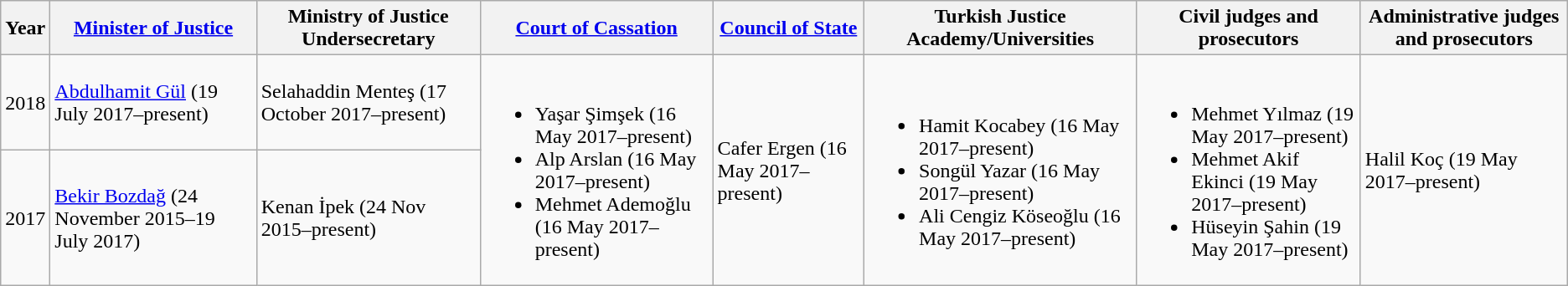<table class="wikitable">
<tr>
<th>Year</th>
<th><a href='#'>Minister of Justice</a></th>
<th>Ministry of Justice Undersecretary</th>
<th><a href='#'>Court of Cassation</a></th>
<th><a href='#'>Council of State</a></th>
<th>Turkish Justice Academy/Universities</th>
<th>Civil judges and prosecutors</th>
<th>Administrative judges and prosecutors</th>
</tr>
<tr>
<td>2018</td>
<td><a href='#'>Abdulhamit Gül</a> (19 July 2017–present)</td>
<td>Selahaddin Menteş (17 October 2017–present)</td>
<td rowspan="2"><br><ul><li>Yaşar Şimşek (16 May 2017–present)</li><li>Alp Arslan (16 May 2017–present)</li><li>Mehmet Ademoğlu (16 May 2017–present)</li></ul></td>
<td rowspan="2">Cafer Ergen (16 May 2017–present)</td>
<td rowspan="2"><br><ul><li>Hamit Kocabey (16 May 2017–present)</li><li>Songül Yazar (16 May 2017–present)</li><li>Ali Cengiz Köseoğlu (16 May 2017–present)</li></ul></td>
<td rowspan="2"><br><ul><li>Mehmet Yılmaz (19 May 2017–present)</li><li>Mehmet Akif Ekinci (19 May 2017–present)</li><li>Hüseyin Şahin (19 May 2017–present)</li></ul></td>
<td rowspan="2">Halil Koç (19 May 2017–present)</td>
</tr>
<tr>
<td>2017</td>
<td><a href='#'>Bekir Bozdağ</a> (24 November 2015–19 July 2017)</td>
<td>Kenan İpek (24 Nov 2015–present)</td>
</tr>
</table>
